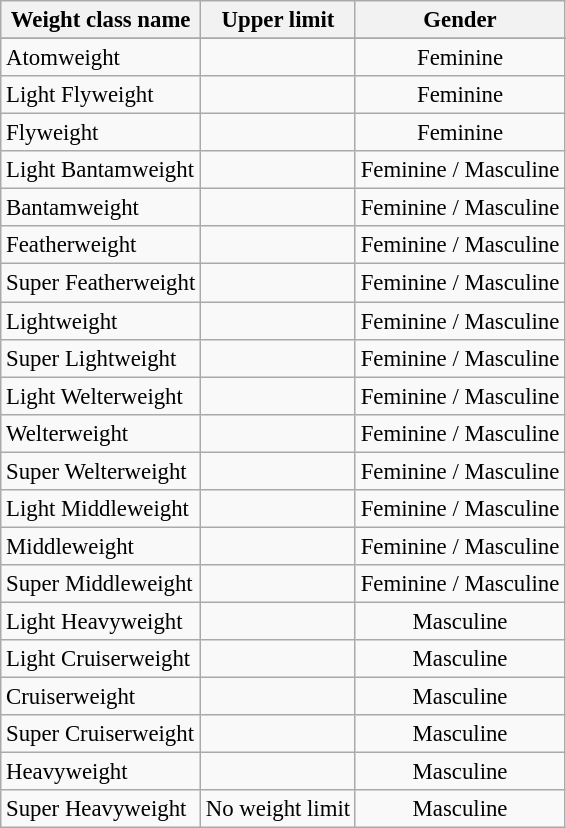<table class="wikitable" style="font-size:95%;">
<tr>
<th>Weight class name</th>
<th>Upper limit</th>
<th>Gender</th>
</tr>
<tr>
</tr>
<tr align="center">
<td align="left">Atomweight</td>
<td></td>
<td>Feminine</td>
</tr>
<tr align="center">
<td align="left">Light Flyweight</td>
<td></td>
<td>Feminine</td>
</tr>
<tr align="center">
<td align="left">Flyweight</td>
<td></td>
<td>Feminine</td>
</tr>
<tr align="center">
<td align="left">Light Bantamweight</td>
<td></td>
<td>Feminine / Masculine</td>
</tr>
<tr align="center">
<td align="left">Bantamweight</td>
<td></td>
<td>Feminine / Masculine</td>
</tr>
<tr align="center">
<td align="left">Featherweight</td>
<td></td>
<td>Feminine / Masculine</td>
</tr>
<tr align="center">
<td align="left">Super Featherweight</td>
<td></td>
<td>Feminine / Masculine</td>
</tr>
<tr align="center">
<td align="left">Lightweight</td>
<td></td>
<td>Feminine / Masculine</td>
</tr>
<tr align="center">
<td align="left">Super Lightweight</td>
<td></td>
<td>Feminine / Masculine</td>
</tr>
<tr align="center">
<td align="left">Light Welterweight</td>
<td></td>
<td>Feminine / Masculine</td>
</tr>
<tr align="center">
<td align="left">Welterweight</td>
<td></td>
<td>Feminine / Masculine</td>
</tr>
<tr align="center">
<td align="left">Super Welterweight</td>
<td></td>
<td>Feminine / Masculine</td>
</tr>
<tr align="center">
<td align="left">Light Middleweight</td>
<td></td>
<td>Feminine / Masculine</td>
</tr>
<tr align="center">
<td align="left">Middleweight</td>
<td></td>
<td>Feminine / Masculine</td>
</tr>
<tr align="center">
<td align="left">Super Middleweight</td>
<td></td>
<td>Feminine / Masculine</td>
</tr>
<tr align="center">
<td align="left">Light Heavyweight</td>
<td></td>
<td>Masculine</td>
</tr>
<tr align="center">
<td align="left">Light Cruiserweight</td>
<td></td>
<td>Masculine</td>
</tr>
<tr align="center">
<td align="left">Cruiserweight</td>
<td></td>
<td>Masculine</td>
</tr>
<tr align="center">
<td align="left">Super Cruiserweight</td>
<td></td>
<td>Masculine</td>
</tr>
<tr align="center">
<td align="left">Heavyweight</td>
<td></td>
<td>Masculine</td>
</tr>
<tr align="center">
<td align="left">Super Heavyweight</td>
<td>No weight limit</td>
<td>Masculine</td>
</tr>
</table>
